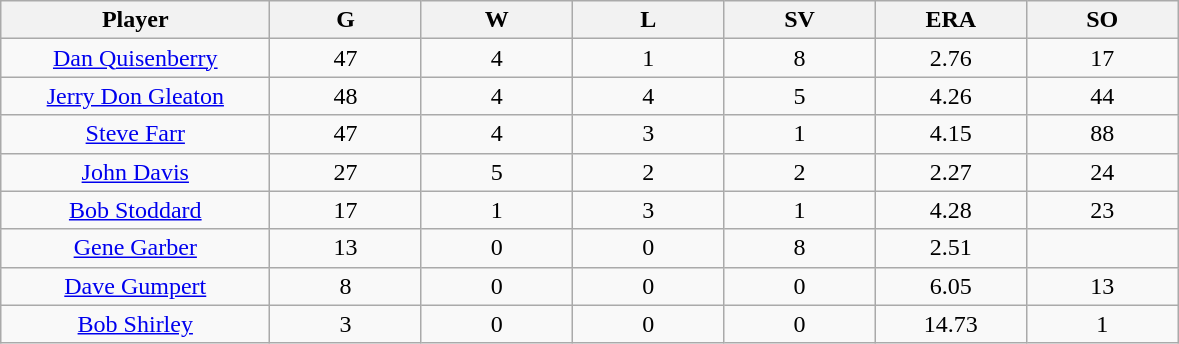<table class="wikitable sortable">
<tr>
<th bgcolor="#DDDDFF" width="16%">Player</th>
<th bgcolor="#DDDDFF" width="9%">G</th>
<th bgcolor="#DDDDFF" width="9%">W</th>
<th bgcolor="#DDDDFF" width="9%">L</th>
<th bgcolor="#DDDDFF" width="9%">SV</th>
<th bgcolor="#DDDDFF" width="9%">ERA</th>
<th bgcolor="#DDDDFF" width="9%">SO</th>
</tr>
<tr align=center>
<td><a href='#'>Dan Quisenberry</a></td>
<td>47</td>
<td>4</td>
<td>1</td>
<td>8</td>
<td>2.76</td>
<td>17</td>
</tr>
<tr align=center>
<td><a href='#'>Jerry Don Gleaton</a></td>
<td>48</td>
<td>4</td>
<td>4</td>
<td>5</td>
<td>4.26</td>
<td>44</td>
</tr>
<tr align=center>
<td><a href='#'>Steve Farr</a></td>
<td>47</td>
<td>4</td>
<td>3</td>
<td>1</td>
<td>4.15</td>
<td>88</td>
</tr>
<tr align=center>
<td><a href='#'>John Davis</a></td>
<td>27</td>
<td>5</td>
<td>2</td>
<td>2</td>
<td>2.27</td>
<td>24</td>
</tr>
<tr align=center>
<td><a href='#'>Bob Stoddard</a></td>
<td>17</td>
<td>1</td>
<td>3</td>
<td>1</td>
<td>4.28</td>
<td>23</td>
</tr>
<tr align=center>
<td><a href='#'>Gene Garber</a></td>
<td>13</td>
<td>0</td>
<td>0</td>
<td>8</td>
<td>2.51</td>
<td></td>
</tr>
<tr align=center>
<td><a href='#'>Dave Gumpert</a></td>
<td>8</td>
<td>0</td>
<td>0</td>
<td>0</td>
<td>6.05</td>
<td>13</td>
</tr>
<tr align=center>
<td><a href='#'>Bob Shirley</a></td>
<td>3</td>
<td>0</td>
<td>0</td>
<td>0</td>
<td>14.73</td>
<td>1</td>
</tr>
</table>
